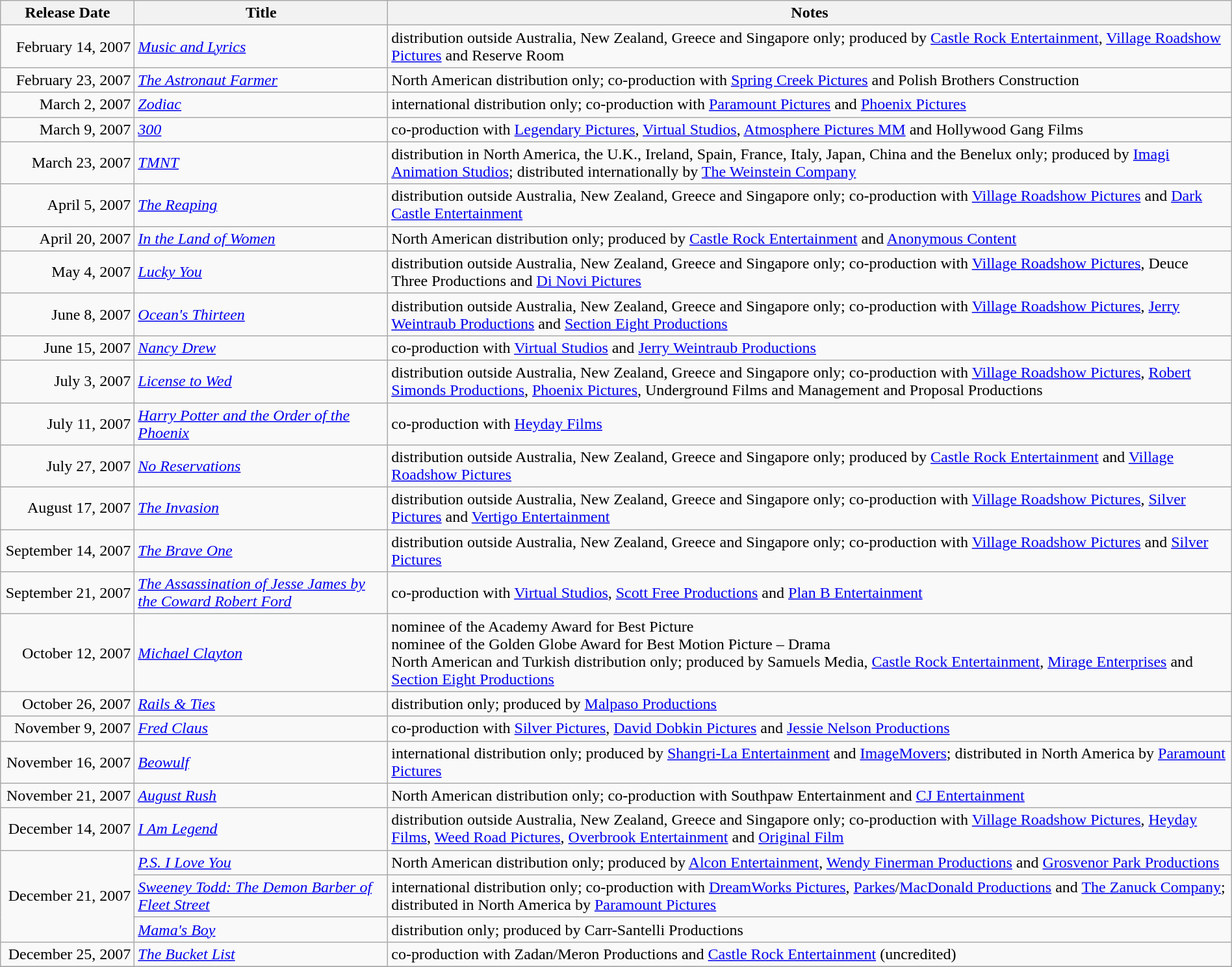<table class="wikitable sortable" style="width:100%;">
<tr>
<th scope="col" style=width:130px;">Release Date</th>
<th>Title</th>
<th>Notes</th>
</tr>
<tr>
<td style="text-align:right;">February 14, 2007</td>
<td><em><a href='#'>Music and Lyrics</a></em></td>
<td>distribution outside Australia, New Zealand, Greece and Singapore only; produced by <a href='#'>Castle Rock Entertainment</a>, <a href='#'>Village Roadshow Pictures</a> and Reserve Room</td>
</tr>
<tr>
<td style="text-align:right;">February 23, 2007</td>
<td><em><a href='#'>The Astronaut Farmer</a></em></td>
<td>North American distribution only; co-production with <a href='#'>Spring Creek Pictures</a> and Polish Brothers Construction</td>
</tr>
<tr>
<td style="text-align:right;">March 2, 2007</td>
<td><em><a href='#'>Zodiac</a></em></td>
<td>international distribution only; co-production with <a href='#'>Paramount Pictures</a> and <a href='#'>Phoenix Pictures</a></td>
</tr>
<tr>
<td style="text-align:right;">March 9, 2007</td>
<td><em><a href='#'>300</a></em></td>
<td>co-production with <a href='#'>Legendary Pictures</a>, <a href='#'>Virtual Studios</a>, <a href='#'>Atmosphere Pictures MM</a> and Hollywood Gang Films</td>
</tr>
<tr>
<td style="text-align:right;">March 23, 2007</td>
<td><em><a href='#'>TMNT</a></em></td>
<td>distribution in North America, the U.K., Ireland, Spain, France, Italy, Japan, China and the Benelux only; produced by <a href='#'>Imagi Animation Studios</a>; distributed internationally by <a href='#'>The Weinstein Company</a></td>
</tr>
<tr>
<td style="text-align:right;">April 5, 2007</td>
<td><em><a href='#'>The Reaping</a></em></td>
<td>distribution outside Australia, New Zealand, Greece and Singapore only; co-production with <a href='#'>Village Roadshow Pictures</a> and <a href='#'>Dark Castle Entertainment</a></td>
</tr>
<tr>
<td style="text-align:right;">April 20, 2007</td>
<td><em><a href='#'>In the Land of Women</a></em></td>
<td>North American distribution only; produced by <a href='#'>Castle Rock Entertainment</a> and <a href='#'>Anonymous Content</a></td>
</tr>
<tr>
<td style="text-align:right;">May 4, 2007</td>
<td><em><a href='#'>Lucky You</a></em></td>
<td>distribution outside Australia, New Zealand, Greece and Singapore only; co-production with <a href='#'>Village Roadshow Pictures</a>, Deuce Three Productions and <a href='#'>Di Novi Pictures</a></td>
</tr>
<tr>
<td style="text-align:right;">June 8, 2007</td>
<td><em><a href='#'>Ocean's Thirteen</a></em></td>
<td>distribution outside Australia, New Zealand, Greece and Singapore only; co-production with <a href='#'>Village Roadshow Pictures</a>, <a href='#'>Jerry Weintraub Productions</a> and <a href='#'>Section Eight Productions</a></td>
</tr>
<tr>
<td style="text-align:right;">June 15, 2007</td>
<td><em><a href='#'>Nancy Drew</a></em></td>
<td>co-production with <a href='#'>Virtual Studios</a> and <a href='#'>Jerry Weintraub Productions</a></td>
</tr>
<tr>
<td style="text-align:right;">July 3, 2007</td>
<td><em><a href='#'>License to Wed</a></em></td>
<td>distribution outside Australia, New Zealand, Greece and Singapore only; co-production with <a href='#'>Village Roadshow Pictures</a>, <a href='#'>Robert Simonds Productions</a>, <a href='#'>Phoenix Pictures</a>, Underground Films and Management and Proposal Productions</td>
</tr>
<tr>
<td style="text-align:right;">July 11, 2007</td>
<td><em><a href='#'>Harry Potter and the Order of the Phoenix</a></em></td>
<td>co-production with <a href='#'>Heyday Films</a></td>
</tr>
<tr>
<td style="text-align:right;">July 27, 2007</td>
<td><em><a href='#'>No Reservations</a></em></td>
<td>distribution outside Australia, New Zealand, Greece and Singapore only; produced by <a href='#'>Castle Rock Entertainment</a> and <a href='#'>Village Roadshow Pictures</a></td>
</tr>
<tr>
<td style="text-align:right;">August 17, 2007</td>
<td><em><a href='#'>The Invasion</a></em></td>
<td>distribution outside Australia, New Zealand, Greece and Singapore only; co-production with <a href='#'>Village Roadshow Pictures</a>, <a href='#'>Silver Pictures</a> and <a href='#'>Vertigo Entertainment</a></td>
</tr>
<tr>
<td style="text-align:right;">September 14, 2007</td>
<td><em><a href='#'>The Brave One</a></em></td>
<td>distribution outside Australia, New Zealand, Greece and Singapore only; co-production with <a href='#'>Village Roadshow Pictures</a> and <a href='#'>Silver Pictures</a></td>
</tr>
<tr>
<td style="text-align:right;">September 21, 2007</td>
<td><em><a href='#'>The Assassination of Jesse James by the Coward Robert Ford</a></em></td>
<td>co-production with <a href='#'>Virtual Studios</a>, <a href='#'>Scott Free Productions</a> and <a href='#'>Plan B Entertainment</a></td>
</tr>
<tr>
<td style="text-align:right;">October 12, 2007</td>
<td><em><a href='#'>Michael Clayton</a></em></td>
<td>nominee of the Academy Award for Best Picture<br>nominee of the Golden Globe Award for Best Motion Picture – Drama<br>North American and Turkish distribution only; produced by Samuels Media, <a href='#'>Castle Rock Entertainment</a>, <a href='#'>Mirage Enterprises</a> and <a href='#'>Section Eight Productions</a></td>
</tr>
<tr>
<td style="text-align:right;">October 26, 2007</td>
<td><em><a href='#'>Rails & Ties</a></em></td>
<td>distribution only; produced by <a href='#'>Malpaso Productions</a></td>
</tr>
<tr>
<td style="text-align:right;">November 9, 2007</td>
<td><em><a href='#'>Fred Claus</a></em></td>
<td>co-production with <a href='#'>Silver Pictures</a>, <a href='#'>David Dobkin Pictures</a> and <a href='#'>Jessie Nelson Productions</a></td>
</tr>
<tr>
<td style="text-align:right;">November 16, 2007</td>
<td><em><a href='#'>Beowulf</a></em></td>
<td>international distribution only; produced by <a href='#'>Shangri-La Entertainment</a> and <a href='#'>ImageMovers</a>; distributed in North America by <a href='#'>Paramount Pictures</a></td>
</tr>
<tr>
<td style="text-align:right;">November 21, 2007</td>
<td><em><a href='#'>August Rush</a></em></td>
<td>North American distribution only; co-production with Southpaw Entertainment and <a href='#'>CJ Entertainment</a></td>
</tr>
<tr>
<td style="text-align:right;">December 14, 2007</td>
<td><em><a href='#'>I Am Legend</a></em></td>
<td>distribution outside Australia, New Zealand, Greece and Singapore only; co-production with <a href='#'>Village Roadshow Pictures</a>, <a href='#'>Heyday Films</a>, <a href='#'>Weed Road Pictures</a>, <a href='#'>Overbrook Entertainment</a> and <a href='#'>Original Film</a></td>
</tr>
<tr>
<td style="text-align:right;" rowspan="3">December 21, 2007</td>
<td><em><a href='#'>P.S. I Love You</a></em></td>
<td>North American distribution only; produced by <a href='#'>Alcon Entertainment</a>, <a href='#'>Wendy Finerman Productions</a> and <a href='#'>Grosvenor Park Productions</a></td>
</tr>
<tr>
<td><em><a href='#'>Sweeney Todd: The Demon Barber of Fleet Street</a></em></td>
<td>international distribution only; co-production with <a href='#'>DreamWorks Pictures</a>, <a href='#'>Parkes</a>/<a href='#'>MacDonald Productions</a> and <a href='#'>The Zanuck Company</a>; distributed in North America by <a href='#'>Paramount Pictures</a></td>
</tr>
<tr>
<td><em><a href='#'>Mama's Boy</a></em></td>
<td>distribution only; produced by Carr-Santelli Productions</td>
</tr>
<tr>
<td style="text-align:right;">December 25, 2007</td>
<td><em><a href='#'>The Bucket List</a></em></td>
<td>co-production with Zadan/Meron Productions and <a href='#'>Castle Rock Entertainment</a> (uncredited)</td>
</tr>
<tr>
</tr>
</table>
